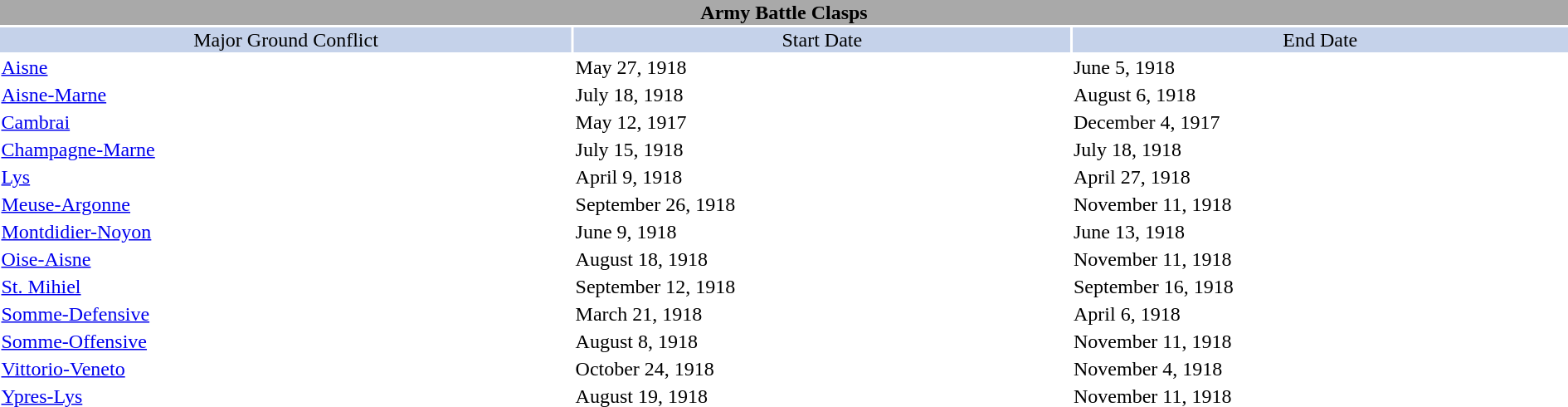<table class="toccolours"  style="width:100%; clear:both; margin:1.5em auto; text-align:center;">
<tr>
<th colspan="7" style="background:darkGrey;"><span>Army Battle Clasps</span></th>
</tr>
<tr style="background:#c5d2ea; text-align:center;">
<td>Major Ground Conflict</td>
<td>Start Date</td>
<td>End Date</td>
</tr>
<tr style="text-align:left;">
<td><a href='#'>Aisne</a></td>
<td>May 27, 1918</td>
<td>June 5, 1918</td>
</tr>
<tr align=left>
<td><a href='#'>Aisne-Marne</a></td>
<td>July 18, 1918</td>
<td>August 6, 1918</td>
</tr>
<tr align=left>
<td><a href='#'>Cambrai</a></td>
<td>May 12, 1917</td>
<td>December 4, 1917</td>
</tr>
<tr align=left>
<td><a href='#'>Champagne-Marne</a></td>
<td>July 15, 1918</td>
<td>July 18, 1918</td>
</tr>
<tr align=left>
<td><a href='#'>Lys</a></td>
<td>April 9, 1918</td>
<td>April 27, 1918</td>
</tr>
<tr align=left>
<td><a href='#'>Meuse-Argonne</a></td>
<td>September 26, 1918</td>
<td>November 11, 1918</td>
</tr>
<tr align=left>
<td><a href='#'>Montdidier-Noyon</a></td>
<td>June 9, 1918</td>
<td>June 13, 1918</td>
</tr>
<tr align=left>
<td><a href='#'>Oise-Aisne</a></td>
<td>August 18, 1918</td>
<td>November 11, 1918</td>
</tr>
<tr align=left>
<td><a href='#'>St. Mihiel</a></td>
<td>September 12, 1918</td>
<td>September 16, 1918</td>
</tr>
<tr align=left>
<td><a href='#'>Somme-Defensive</a></td>
<td>March 21, 1918</td>
<td>April 6, 1918</td>
</tr>
<tr align=left>
<td><a href='#'>Somme-Offensive</a></td>
<td>August 8, 1918</td>
<td>November 11, 1918</td>
</tr>
<tr align=left>
<td><a href='#'>Vittorio-Veneto</a></td>
<td>October 24, 1918</td>
<td>November 4, 1918</td>
</tr>
<tr align=left>
<td><a href='#'>Ypres-Lys</a></td>
<td>August 19, 1918</td>
<td>November 11, 1918</td>
</tr>
</table>
